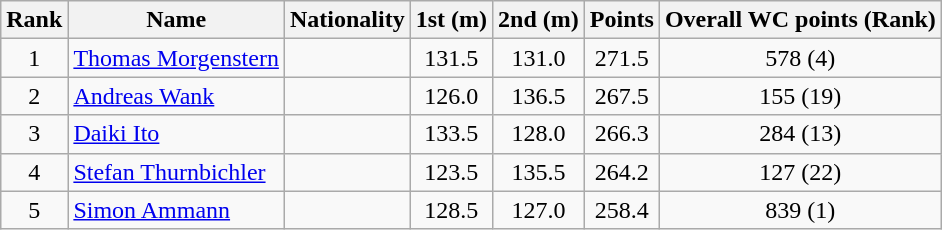<table class="wikitable">
<tr>
<th align=Center>Rank</th>
<th>Name</th>
<th>Nationality</th>
<th align=Center>1st (m)</th>
<th>2nd (m)</th>
<th>Points</th>
<th>Overall WC points (Rank)</th>
</tr>
<tr>
<td align=center>1</td>
<td align=left><a href='#'>Thomas Morgenstern</a></td>
<td align=left></td>
<td align=center>131.5</td>
<td align=center>131.0</td>
<td align=center>271.5</td>
<td align=center>578 (4)</td>
</tr>
<tr>
<td align=center>2</td>
<td align=left><a href='#'>Andreas Wank</a></td>
<td align=left></td>
<td align=center>126.0</td>
<td align=center>136.5</td>
<td align=center>267.5</td>
<td align=center>155 (19)</td>
</tr>
<tr>
<td align=center>3</td>
<td align=left><a href='#'>Daiki Ito</a></td>
<td align=left></td>
<td align=center>133.5</td>
<td align=center>128.0</td>
<td align=center>266.3</td>
<td align=center>284 (13)</td>
</tr>
<tr>
<td align=center>4</td>
<td align=left><a href='#'>Stefan Thurnbichler</a></td>
<td align=left></td>
<td align=center>123.5</td>
<td align=center>135.5</td>
<td align=center>264.2</td>
<td align=center>127 (22)</td>
</tr>
<tr>
<td align=center>5</td>
<td align=left><a href='#'>Simon Ammann</a></td>
<td align=left></td>
<td align=center>128.5</td>
<td align=center>127.0</td>
<td align=center>258.4</td>
<td align=center>839 (1)</td>
</tr>
</table>
